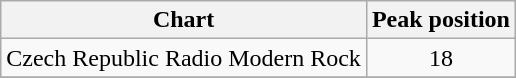<table class="wikitable">
<tr>
<th>Chart</th>
<th>Peak position</th>
</tr>
<tr>
<td>Czech Republic Radio Modern Rock</td>
<td align="center">18 </td>
</tr>
<tr>
</tr>
</table>
